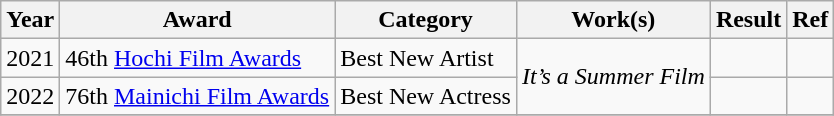<table class="wikitable">
<tr>
<th>Year</th>
<th>Award</th>
<th>Category</th>
<th>Work(s)</th>
<th>Result</th>
<th>Ref</th>
</tr>
<tr>
<td>2021</td>
<td>46th <a href='#'>Hochi Film Awards</a></td>
<td>Best New Artist</td>
<td rowspan=2><em>It’s a Summer Film</em></td>
<td></td>
<td></td>
</tr>
<tr>
<td>2022</td>
<td>76th <a href='#'>Mainichi Film Awards</a></td>
<td>Best New Actress</td>
<td></td>
<td></td>
</tr>
<tr>
</tr>
</table>
